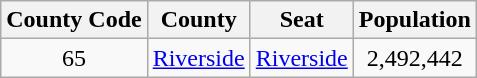<table class="wikitable sortable" style="text-align:center;">
<tr>
<th> County Code</th>
<th>County</th>
<th>Seat</th>
<th>Population</th>
</tr>
<tr>
<td>65</td>
<td><a href='#'>Riverside</a></td>
<td><a href='#'>Riverside</a></td>
<td>2,492,442</td>
</tr>
</table>
